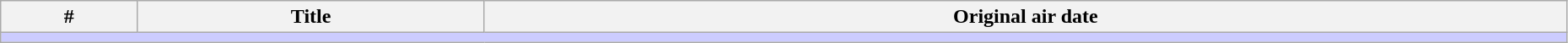<table class="wikitable" style="border: 0px;"  width="98%">
<tr>
<th>#</th>
<th>Title</th>
<th>Original air date</th>
</tr>
<tr>
<td colspan="4" bgcolor="#CCF"></td>
</tr>
<tr>
</tr>
</table>
